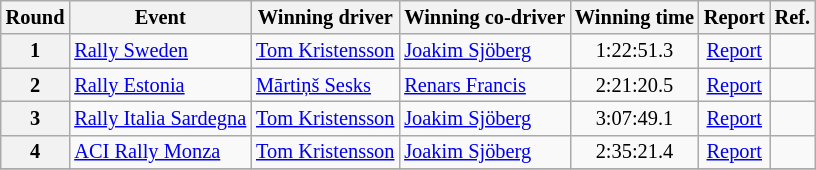<table class="wikitable" style="font-size: 85%;">
<tr>
<th>Round</th>
<th>Event</th>
<th nowrap>Winning driver</th>
<th nowrap>Winning co-driver</th>
<th nowrap>Winning time</th>
<th nowrap>Report</th>
<th>Ref.</th>
</tr>
<tr>
<th>1</th>
<td> <a href='#'>Rally Sweden</a></td>
<td nowrap> <a href='#'>Tom Kristensson</a></td>
<td nowrap> <a href='#'>Joakim Sjöberg</a></td>
<td align="center">1:22:51.3</td>
<td align="center"><a href='#'>Report</a></td>
<td align="center"></td>
</tr>
<tr>
<th>2</th>
<td> <a href='#'>Rally Estonia</a></td>
<td> <a href='#'>Mārtiņš Sesks</a></td>
<td> <a href='#'>Renars Francis</a></td>
<td align="center">2:21:20.5</td>
<td align="center"><a href='#'>Report</a></td>
<td align="center"></td>
</tr>
<tr>
<th>3</th>
<td> <a href='#'>Rally Italia Sardegna</a></td>
<td> <a href='#'>Tom Kristensson</a></td>
<td> <a href='#'>Joakim Sjöberg</a></td>
<td align="center">3:07:49.1</td>
<td align="center"><a href='#'>Report</a></td>
<td align="center"></td>
</tr>
<tr>
<th>4</th>
<td> <a href='#'>ACI Rally Monza</a></td>
<td> <a href='#'>Tom Kristensson</a></td>
<td> <a href='#'>Joakim Sjöberg</a></td>
<td align="center">2:35:21.4</td>
<td align="center"><a href='#'>Report</a></td>
<td align="center"></td>
</tr>
<tr>
</tr>
</table>
